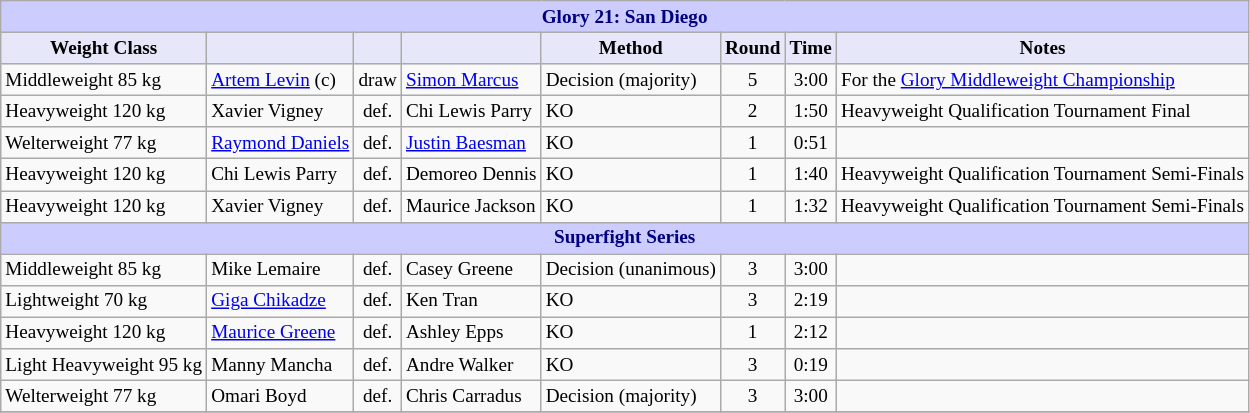<table class="wikitable" style="font-size: 80%;">
<tr>
<th colspan="8" style="background-color: #ccf; color: #000080; text-align: center;"><strong>Glory 21: San Diego</strong></th>
</tr>
<tr>
<th colspan="1" style="background-color: #E6E8FA; color: #000000; text-align: center;">Weight Class</th>
<th colspan="1" style="background-color: #E6E8FA; color: #000000; text-align: center;"></th>
<th colspan="1" style="background-color: #E6E8FA; color: #000000; text-align: center;"></th>
<th colspan="1" style="background-color: #E6E8FA; color: #000000; text-align: center;"></th>
<th colspan="1" style="background-color: #E6E8FA; color: #000000; text-align: center;">Method</th>
<th colspan="1" style="background-color: #E6E8FA; color: #000000; text-align: center;">Round</th>
<th colspan="1" style="background-color: #E6E8FA; color: #000000; text-align: center;">Time</th>
<th colspan="1" style="background-color: #E6E8FA; color: #000000; text-align: center;">Notes</th>
</tr>
<tr>
<td>Middleweight 85 kg</td>
<td> <a href='#'>Artem Levin</a> (c)</td>
<td align=center>draw</td>
<td> <a href='#'>Simon Marcus</a></td>
<td>Decision (majority)</td>
<td align=center>5</td>
<td align=center>3:00</td>
<td>For the <a href='#'>Glory Middleweight Championship</a></td>
</tr>
<tr>
<td>Heavyweight 120 kg</td>
<td> Xavier Vigney</td>
<td align=center>def.</td>
<td> Chi Lewis Parry</td>
<td>KO</td>
<td align=center>2</td>
<td align=center>1:50</td>
<td>Heavyweight Qualification Tournament Final</td>
</tr>
<tr>
<td>Welterweight 77 kg</td>
<td> <a href='#'>Raymond Daniels</a></td>
<td align=center>def.</td>
<td> <a href='#'>Justin Baesman</a></td>
<td>KO</td>
<td align=center>1</td>
<td align=center>0:51</td>
<td></td>
</tr>
<tr>
<td>Heavyweight 120 kg</td>
<td> Chi Lewis Parry</td>
<td align=center>def.</td>
<td> Demoreo Dennis</td>
<td>KO</td>
<td align=center>1</td>
<td align=center>1:40</td>
<td>Heavyweight Qualification Tournament Semi-Finals</td>
</tr>
<tr>
<td>Heavyweight 120 kg</td>
<td> Xavier Vigney</td>
<td align=center>def.</td>
<td> Maurice Jackson</td>
<td>KO</td>
<td align=center>1</td>
<td align=center>1:32</td>
<td>Heavyweight Qualification Tournament Semi-Finals</td>
</tr>
<tr>
<th colspan="8" style="background-color: #ccf; color: #000080; text-align: center;"><strong>Superfight Series</strong></th>
</tr>
<tr>
<td>Middleweight 85 kg</td>
<td> Mike Lemaire</td>
<td align=center>def.</td>
<td> Casey Greene</td>
<td>Decision (unanimous)</td>
<td align=center>3</td>
<td align=center>3:00</td>
<td></td>
</tr>
<tr>
<td>Lightweight 70 kg</td>
<td> <a href='#'>Giga Chikadze</a></td>
<td align=center>def.</td>
<td> Ken Tran</td>
<td>KO</td>
<td align=center>3</td>
<td align=center>2:19</td>
<td></td>
</tr>
<tr>
<td>Heavyweight 120 kg</td>
<td> <a href='#'>Maurice Greene</a></td>
<td align=center>def.</td>
<td> Ashley Epps</td>
<td>KO</td>
<td align=center>1</td>
<td align=center>2:12</td>
<td></td>
</tr>
<tr>
<td>Light Heavyweight 95 kg</td>
<td> Manny Mancha</td>
<td align=center>def.</td>
<td> Andre Walker</td>
<td>KO</td>
<td align=center>3</td>
<td align=center>0:19</td>
<td></td>
</tr>
<tr>
<td>Welterweight 77 kg</td>
<td> Omari Boyd</td>
<td align=center>def.</td>
<td> Chris Carradus</td>
<td>Decision (majority)</td>
<td align=center>3</td>
<td align=center>3:00</td>
<td></td>
</tr>
<tr>
</tr>
</table>
